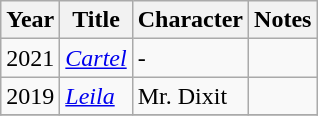<table class="wikitable sortable">
<tr>
<th>Year</th>
<th>Title</th>
<th>Character</th>
<th>Notes</th>
</tr>
<tr>
<td>2021</td>
<td><em><a href='#'>Cartel</a></em></td>
<td>-</td>
<td></td>
</tr>
<tr>
<td>2019</td>
<td><em><a href='#'>Leila</a></em></td>
<td>Mr. Dixit</td>
<td></td>
</tr>
<tr>
</tr>
</table>
